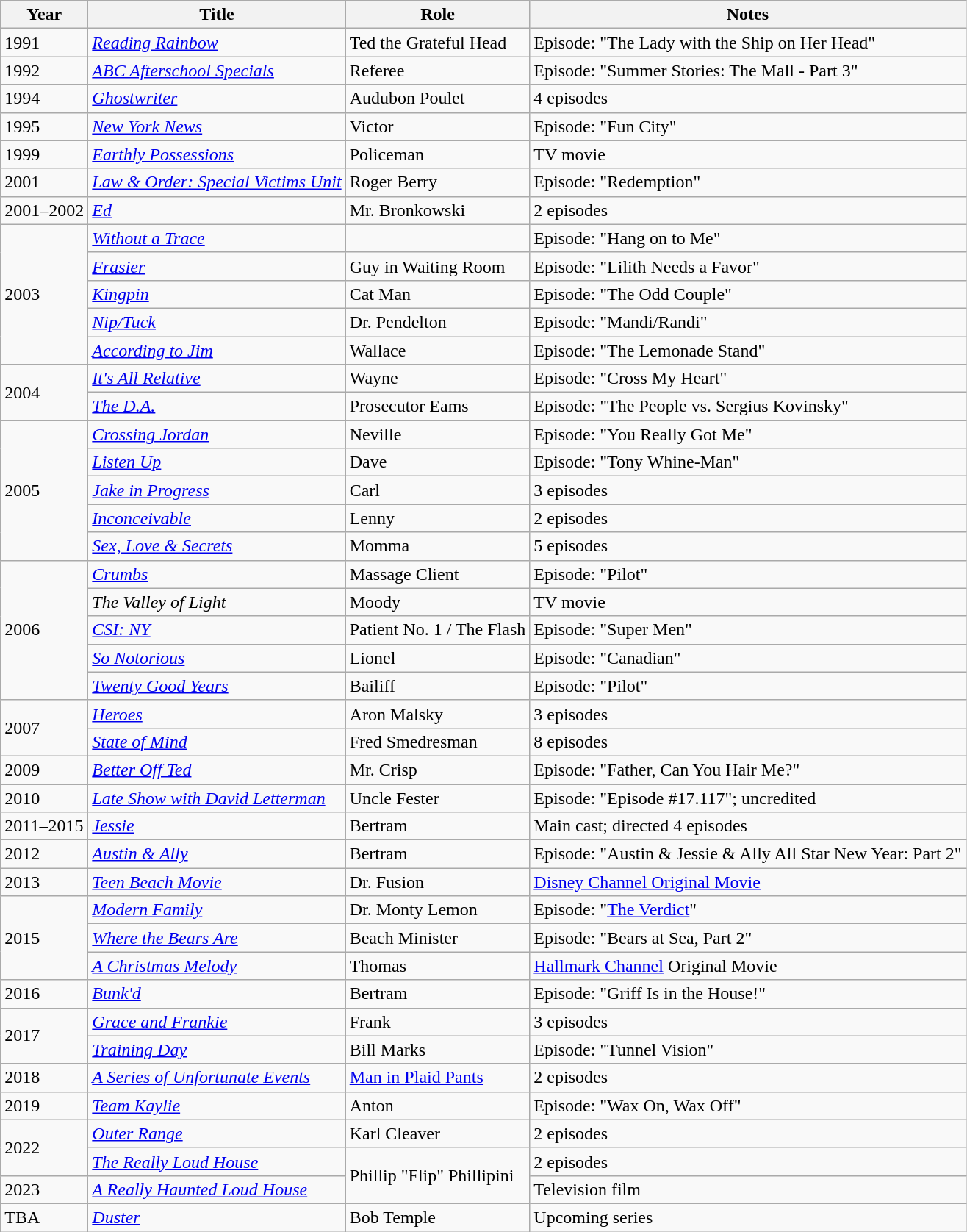<table class="wikitable sortable">
<tr>
<th>Year</th>
<th>Title</th>
<th>Role</th>
<th>Notes</th>
</tr>
<tr>
<td>1991</td>
<td><em><a href='#'>Reading Rainbow</a></em></td>
<td>Ted the Grateful Head</td>
<td>Episode: "The Lady with the Ship on Her Head"</td>
</tr>
<tr>
<td>1992</td>
<td><em><a href='#'>ABC Afterschool Specials</a></em></td>
<td>Referee</td>
<td>Episode: "Summer Stories: The Mall - Part 3"</td>
</tr>
<tr>
<td>1994</td>
<td><em><a href='#'>Ghostwriter</a></em></td>
<td>Audubon Poulet</td>
<td>4 episodes</td>
</tr>
<tr>
<td>1995</td>
<td><em><a href='#'>New York News</a></em></td>
<td>Victor</td>
<td>Episode: "Fun City"</td>
</tr>
<tr>
<td>1999</td>
<td><em><a href='#'>Earthly Possessions</a></em></td>
<td>Policeman</td>
<td>TV movie</td>
</tr>
<tr>
<td>2001</td>
<td><em><a href='#'>Law & Order: Special Victims Unit</a></em></td>
<td>Roger Berry</td>
<td>Episode: "Redemption"</td>
</tr>
<tr>
<td>2001–2002</td>
<td><em><a href='#'>Ed</a></em></td>
<td>Mr. Bronkowski</td>
<td>2 episodes</td>
</tr>
<tr>
<td rowspan="5">2003</td>
<td><em><a href='#'>Without a Trace</a></em></td>
<td></td>
<td>Episode: "Hang on to Me"</td>
</tr>
<tr>
<td><em><a href='#'>Frasier</a></em></td>
<td>Guy in Waiting Room</td>
<td>Episode: "Lilith Needs a Favor"</td>
</tr>
<tr>
<td><em><a href='#'>Kingpin</a></em></td>
<td>Cat Man</td>
<td>Episode: "The Odd Couple"</td>
</tr>
<tr>
<td><em><a href='#'>Nip/Tuck</a></em></td>
<td>Dr. Pendelton</td>
<td>Episode: "Mandi/Randi"</td>
</tr>
<tr>
<td><em><a href='#'>According to Jim</a></em></td>
<td>Wallace</td>
<td>Episode: "The Lemonade Stand"</td>
</tr>
<tr>
<td rowspan="2">2004</td>
<td><em><a href='#'>It's All Relative</a></em></td>
<td>Wayne</td>
<td>Episode: "Cross My Heart"</td>
</tr>
<tr>
<td><em><a href='#'>The D.A.</a></em></td>
<td>Prosecutor Eams</td>
<td>Episode: "The People vs. Sergius Kovinsky"</td>
</tr>
<tr>
<td rowspan="5">2005</td>
<td><em><a href='#'>Crossing Jordan</a></em></td>
<td>Neville</td>
<td>Episode: "You Really Got Me"</td>
</tr>
<tr>
<td><em><a href='#'>Listen Up</a></em></td>
<td>Dave</td>
<td>Episode: "Tony Whine-Man"</td>
</tr>
<tr>
<td><em><a href='#'>Jake in Progress</a></em></td>
<td>Carl</td>
<td>3 episodes</td>
</tr>
<tr>
<td><em><a href='#'>Inconceivable</a></em></td>
<td>Lenny</td>
<td>2 episodes</td>
</tr>
<tr>
<td><em><a href='#'>Sex, Love & Secrets</a></em></td>
<td>Momma</td>
<td>5 episodes</td>
</tr>
<tr>
<td rowspan="5">2006</td>
<td><em><a href='#'>Crumbs</a></em></td>
<td>Massage Client</td>
<td>Episode: "Pilot"</td>
</tr>
<tr>
<td><em>The Valley of Light</em></td>
<td>Moody</td>
<td>TV movie</td>
</tr>
<tr>
<td><em><a href='#'>CSI: NY</a></em></td>
<td>Patient No. 1 / The Flash</td>
<td>Episode: "Super Men"</td>
</tr>
<tr>
<td><em><a href='#'>So Notorious</a></em></td>
<td>Lionel</td>
<td>Episode: "Canadian"</td>
</tr>
<tr>
<td><em><a href='#'>Twenty Good Years</a></em></td>
<td>Bailiff</td>
<td>Episode: "Pilot"</td>
</tr>
<tr>
<td rowspan="2">2007</td>
<td><em><a href='#'>Heroes</a></em></td>
<td>Aron Malsky</td>
<td>3 episodes</td>
</tr>
<tr>
<td><em><a href='#'>State of Mind</a></em></td>
<td>Fred Smedresman</td>
<td>8 episodes</td>
</tr>
<tr>
<td>2009</td>
<td><em><a href='#'>Better Off Ted</a></em></td>
<td>Mr. Crisp</td>
<td>Episode: "Father, Can You Hair Me?"</td>
</tr>
<tr>
<td>2010</td>
<td><em><a href='#'>Late Show with David Letterman</a></em></td>
<td>Uncle Fester</td>
<td>Episode: "Episode #17.117"; uncredited</td>
</tr>
<tr>
<td>2011–2015</td>
<td><em><a href='#'>Jessie</a></em></td>
<td>Bertram</td>
<td>Main cast; directed 4 episodes</td>
</tr>
<tr>
<td>2012</td>
<td><em><a href='#'>Austin & Ally</a></em></td>
<td>Bertram</td>
<td>Episode: "Austin & Jessie & Ally All Star New Year: Part 2"</td>
</tr>
<tr>
<td>2013</td>
<td><em><a href='#'>Teen Beach Movie</a></em></td>
<td>Dr. Fusion</td>
<td><a href='#'>Disney Channel Original Movie</a></td>
</tr>
<tr>
<td rowspan="3">2015</td>
<td><em><a href='#'>Modern Family</a></em></td>
<td>Dr. Monty Lemon</td>
<td>Episode: "<a href='#'>The Verdict</a>"</td>
</tr>
<tr>
<td><em><a href='#'>Where the Bears Are</a></em></td>
<td>Beach Minister</td>
<td>Episode: "Bears at Sea, Part 2"</td>
</tr>
<tr>
<td><em><a href='#'>A Christmas Melody</a></em></td>
<td>Thomas</td>
<td><a href='#'>Hallmark Channel</a> Original Movie</td>
</tr>
<tr>
<td>2016</td>
<td><em><a href='#'>Bunk'd</a></em></td>
<td>Bertram</td>
<td>Episode: "Griff Is in the House!"</td>
</tr>
<tr>
<td rowspan="2">2017</td>
<td><em><a href='#'>Grace and Frankie</a></em></td>
<td>Frank</td>
<td>3 episodes</td>
</tr>
<tr>
<td><em><a href='#'>Training Day</a></em></td>
<td>Bill Marks</td>
<td>Episode: "Tunnel Vision"</td>
</tr>
<tr>
<td>2018</td>
<td><em><a href='#'>A Series of Unfortunate Events</a></em></td>
<td><a href='#'>Man in Plaid Pants</a></td>
<td>2 episodes</td>
</tr>
<tr>
<td>2019</td>
<td><em><a href='#'>Team Kaylie</a></em></td>
<td>Anton</td>
<td>Episode: "Wax On, Wax Off"</td>
</tr>
<tr>
<td rowspan="2">2022</td>
<td><em><a href='#'>Outer Range</a></em></td>
<td>Karl Cleaver</td>
<td>2 episodes</td>
</tr>
<tr>
<td><em><a href='#'>The Really Loud House</a></em></td>
<td rowspan="2">Phillip "Flip" Phillipini</td>
<td>2 episodes</td>
</tr>
<tr>
<td>2023</td>
<td><em><a href='#'>A Really Haunted Loud House</a></em></td>
<td>Television film</td>
</tr>
<tr>
<td>TBA</td>
<td><em><a href='#'>Duster</a></em></td>
<td>Bob Temple</td>
<td>Upcoming series</td>
</tr>
</table>
